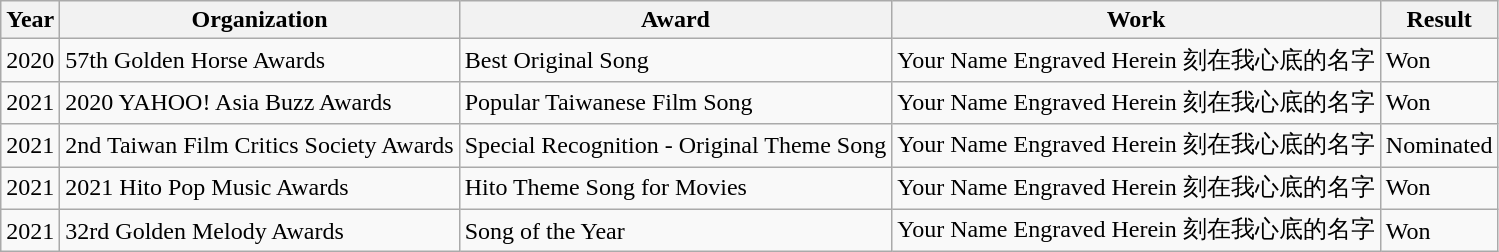<table class="wikitable">
<tr>
<th>Year</th>
<th>Organization</th>
<th>Award</th>
<th>Work</th>
<th>Result</th>
</tr>
<tr>
<td>2020</td>
<td>57th Golden Horse Awards</td>
<td>Best Original Song</td>
<td>Your Name Engraved Herein 刻在我心底的名字</td>
<td>Won</td>
</tr>
<tr>
<td>2021</td>
<td>2020 YAHOO! Asia Buzz Awards</td>
<td>Popular Taiwanese Film Song</td>
<td>Your Name Engraved Herein 刻在我心底的名字</td>
<td>Won</td>
</tr>
<tr>
<td>2021</td>
<td>2nd Taiwan Film Critics Society Awards</td>
<td>Special Recognition - Original Theme Song</td>
<td>Your Name Engraved Herein 刻在我心底的名字</td>
<td>Nominated</td>
</tr>
<tr>
<td>2021</td>
<td>2021 Hito Pop Music Awards</td>
<td>Hito Theme Song for Movies</td>
<td>Your Name Engraved Herein 刻在我心底的名字</td>
<td>Won</td>
</tr>
<tr>
<td>2021</td>
<td>32rd Golden Melody Awards</td>
<td>Song of the Year</td>
<td>Your Name Engraved Herein 刻在我心底的名字</td>
<td>Won</td>
</tr>
</table>
